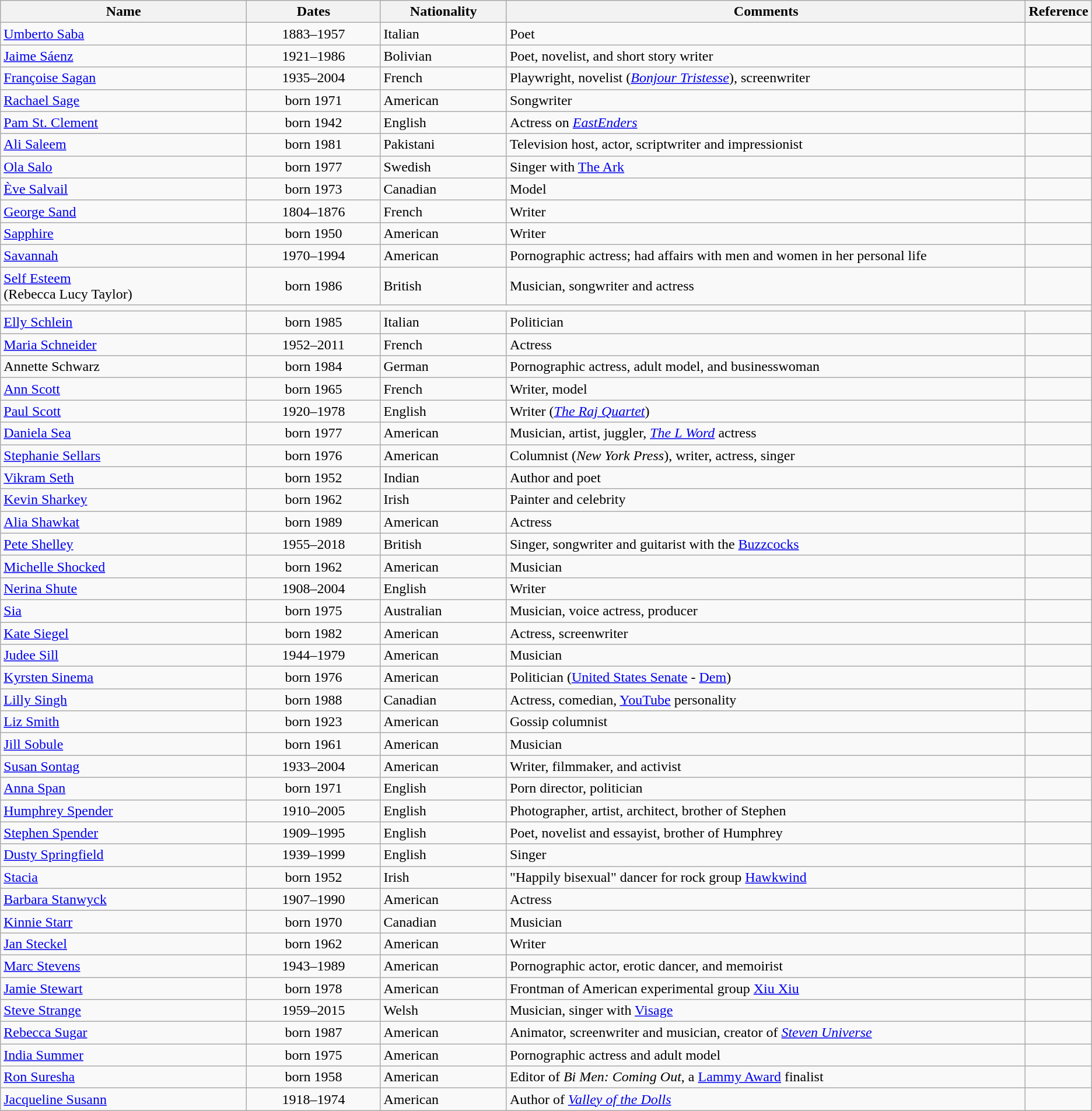<table class="wikitable sortable plainrowheaders">
<tr>
<th style="width:24%;">Name</th>
<th style="width:13%;">Dates</th>
<th style="width:12%;">Nationality</th>
<th style="width:53%;">Comments</th>
<th style="width:3%;">Reference</th>
</tr>
<tr valign="top">
<td><a href='#'>Umberto Saba</a></td>
<td align=center>1883–1957</td>
<td>Italian</td>
<td>Poet</td>
<td></td>
</tr>
<tr>
<td><a href='#'>Jaime Sáenz</a></td>
<td align=center>1921–1986</td>
<td>Bolivian</td>
<td>Poet, novelist, and short story writer</td>
<td></td>
</tr>
<tr>
<td><a href='#'>Françoise Sagan</a></td>
<td align=center>1935–2004</td>
<td>French</td>
<td>Playwright, novelist (<em><a href='#'>Bonjour Tristesse</a></em>), screenwriter</td>
<td></td>
</tr>
<tr>
<td><a href='#'>Rachael Sage</a></td>
<td align=center>born 1971</td>
<td>American</td>
<td>Songwriter</td>
<td></td>
</tr>
<tr>
<td><a href='#'>Pam St. Clement</a></td>
<td align=center>born 1942</td>
<td>English</td>
<td>Actress on <em><a href='#'>EastEnders</a></em></td>
<td></td>
</tr>
<tr>
<td><a href='#'>Ali Saleem</a></td>
<td align=center>born 1981</td>
<td>Pakistani</td>
<td>Television host, actor, scriptwriter and impressionist</td>
<td></td>
</tr>
<tr>
<td><a href='#'>Ola Salo</a></td>
<td align=center>born 1977</td>
<td>Swedish</td>
<td>Singer with <a href='#'>The Ark</a></td>
<td></td>
</tr>
<tr>
<td><a href='#'>Ève Salvail</a></td>
<td align=center>born 1973</td>
<td>Canadian</td>
<td>Model</td>
<td></td>
</tr>
<tr>
<td><a href='#'>George Sand</a></td>
<td align=center>1804–1876</td>
<td>French</td>
<td>Writer</td>
<td></td>
</tr>
<tr>
<td><a href='#'>Sapphire</a></td>
<td align=center>born 1950</td>
<td>American</td>
<td>Writer</td>
<td></td>
</tr>
<tr>
<td><a href='#'>Savannah</a></td>
<td align=center>1970–1994</td>
<td>American</td>
<td>Pornographic actress; had affairs with men and women in her personal life</td>
<td></td>
</tr>
<tr>
<td><a href='#'>Self Esteem</a> <br> (Rebecca Lucy Taylor)</td>
<td align=center>born 1986</td>
<td>British</td>
<td>Musician, songwriter and actress</td>
<td></td>
</tr>
<tr>
<td></td>
</tr>
<tr>
<td><a href='#'>Elly Schlein</a></td>
<td align=center>born 1985</td>
<td>Italian</td>
<td>Politician</td>
<td></td>
</tr>
<tr>
<td><a href='#'>Maria Schneider</a></td>
<td align=center>1952–2011</td>
<td>French</td>
<td>Actress</td>
<td></td>
</tr>
<tr>
<td>Annette Schwarz</td>
<td align=center>born 1984</td>
<td>German</td>
<td>Pornographic actress, adult model, and businesswoman</td>
<td></td>
</tr>
<tr>
<td><a href='#'>Ann Scott</a></td>
<td align=center>born 1965</td>
<td>French</td>
<td>Writer, model</td>
<td></td>
</tr>
<tr>
<td><a href='#'>Paul Scott</a></td>
<td align=center>1920–1978</td>
<td>English</td>
<td>Writer (<em><a href='#'>The Raj Quartet</a></em>)</td>
<td></td>
</tr>
<tr>
<td><a href='#'>Daniela Sea</a></td>
<td align=center>born 1977</td>
<td>American</td>
<td>Musician, artist, juggler, <em><a href='#'>The L Word</a></em> actress</td>
<td></td>
</tr>
<tr>
<td><a href='#'>Stephanie Sellars</a></td>
<td align=center>born 1976</td>
<td>American</td>
<td>Columnist (<em>New York Press</em>), writer, actress, singer</td>
<td></td>
</tr>
<tr>
<td><a href='#'>Vikram Seth</a></td>
<td align=center>born 1952</td>
<td>Indian</td>
<td>Author and poet</td>
<td></td>
</tr>
<tr>
<td><a href='#'>Kevin Sharkey</a></td>
<td align=center>born 1962</td>
<td>Irish</td>
<td>Painter and celebrity</td>
<td></td>
</tr>
<tr>
<td><a href='#'>Alia Shawkat</a></td>
<td align=center>born 1989</td>
<td>American</td>
<td>Actress</td>
<td></td>
</tr>
<tr>
<td><a href='#'>Pete Shelley</a></td>
<td align=center>1955–2018</td>
<td>British</td>
<td>Singer, songwriter and guitarist with the <a href='#'>Buzzcocks</a></td>
<td></td>
</tr>
<tr>
<td><a href='#'>Michelle Shocked</a></td>
<td align=center>born 1962</td>
<td>American</td>
<td>Musician</td>
<td></td>
</tr>
<tr>
<td><a href='#'>Nerina Shute</a></td>
<td align=center>1908–2004</td>
<td>English</td>
<td>Writer</td>
<td></td>
</tr>
<tr>
<td><a href='#'>Sia</a></td>
<td align=center>born 1975</td>
<td>Australian</td>
<td>Musician, voice actress, producer</td>
<td></td>
</tr>
<tr>
<td><a href='#'>Kate Siegel</a></td>
<td align=center>born 1982</td>
<td>American</td>
<td>Actress, screenwriter</td>
<td></td>
</tr>
<tr>
<td><a href='#'>Judee Sill</a></td>
<td align=center>1944–1979</td>
<td>American</td>
<td>Musician</td>
<td></td>
</tr>
<tr>
<td><a href='#'>Kyrsten Sinema</a></td>
<td align=center>born 1976</td>
<td>American</td>
<td>Politician (<a href='#'>United States Senate</a> - <a href='#'>Dem</a>)</td>
<td></td>
</tr>
<tr>
<td><a href='#'>Lilly Singh</a></td>
<td align=center>born 1988</td>
<td>Canadian</td>
<td>Actress, comedian, <a href='#'>YouTube</a> personality</td>
<td></td>
</tr>
<tr>
<td><a href='#'>Liz Smith</a></td>
<td align=center>born 1923</td>
<td>American</td>
<td>Gossip columnist</td>
<td></td>
</tr>
<tr>
<td><a href='#'>Jill Sobule</a></td>
<td align=center>born 1961</td>
<td>American</td>
<td>Musician</td>
<td></td>
</tr>
<tr>
<td><a href='#'>Susan Sontag</a></td>
<td align=center>1933–2004</td>
<td>American</td>
<td>Writer, filmmaker, and activist</td>
<td></td>
</tr>
<tr>
<td><a href='#'>Anna Span</a></td>
<td align=center>born 1971</td>
<td>English</td>
<td>Porn director, politician</td>
<td></td>
</tr>
<tr>
<td><a href='#'>Humphrey Spender</a></td>
<td align=center>1910–2005</td>
<td>English</td>
<td>Photographer, artist, architect, brother of Stephen</td>
<td></td>
</tr>
<tr>
<td><a href='#'>Stephen Spender</a></td>
<td align=center>1909–1995</td>
<td>English</td>
<td>Poet, novelist and essayist, brother of Humphrey</td>
<td></td>
</tr>
<tr>
<td><a href='#'>Dusty Springfield</a></td>
<td align=center>1939–1999</td>
<td>English</td>
<td>Singer</td>
<td></td>
</tr>
<tr>
<td><a href='#'>Stacia</a></td>
<td align=center>born 1952</td>
<td>Irish</td>
<td>"Happily bisexual" dancer for rock group <a href='#'>Hawkwind</a></td>
<td></td>
</tr>
<tr>
<td><a href='#'>Barbara Stanwyck</a></td>
<td align=center>1907–1990</td>
<td>American</td>
<td>Actress</td>
<td></td>
</tr>
<tr>
<td><a href='#'>Kinnie Starr</a></td>
<td align=center>born 1970</td>
<td>Canadian</td>
<td>Musician</td>
<td></td>
</tr>
<tr>
<td><a href='#'>Jan Steckel</a></td>
<td align=center>born 1962</td>
<td>American</td>
<td>Writer</td>
<td></td>
</tr>
<tr>
<td><a href='#'>Marc Stevens</a></td>
<td align=center>1943–1989</td>
<td>American</td>
<td>Pornographic actor, erotic dancer, and memoirist</td>
<td></td>
</tr>
<tr>
<td><a href='#'>Jamie Stewart</a></td>
<td align=center>born 1978</td>
<td>American</td>
<td>Frontman of American experimental group <a href='#'>Xiu Xiu</a></td>
<td></td>
</tr>
<tr>
<td><a href='#'>Steve Strange</a></td>
<td align=center>1959–2015</td>
<td>Welsh</td>
<td>Musician, singer with <a href='#'>Visage</a></td>
<td></td>
</tr>
<tr>
<td><a href='#'>Rebecca Sugar</a></td>
<td align=center>born 1987</td>
<td>American</td>
<td>Animator, screenwriter and musician, creator of <em><a href='#'>Steven Universe</a></em></td>
<td></td>
</tr>
<tr>
<td><a href='#'>India Summer</a></td>
<td align=center>born 1975</td>
<td>American</td>
<td>Pornographic actress and adult model</td>
<td></td>
</tr>
<tr>
<td><a href='#'>Ron Suresha</a></td>
<td align=center>born 1958</td>
<td>American</td>
<td>Editor of <em>Bi Men: Coming Out</em>, a <a href='#'>Lammy Award</a> finalist</td>
<td></td>
</tr>
<tr>
<td><a href='#'>Jacqueline Susann</a></td>
<td align=center>1918–1974</td>
<td>American</td>
<td>Author of <em><a href='#'>Valley of the Dolls</a></em></td>
<td></td>
</tr>
</table>
